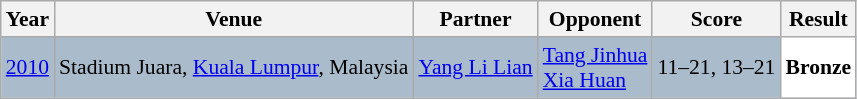<table class="sortable wikitable" style="font-size: 90%;">
<tr>
<th>Year</th>
<th>Venue</th>
<th>Partner</th>
<th>Opponent</th>
<th>Score</th>
<th>Result</th>
</tr>
<tr style="background:#AABBCC">
<td align="center"><a href='#'>2010</a></td>
<td align="left">Stadium Juara, <a href='#'>Kuala Lumpur</a>, Malaysia</td>
<td align="left"> <a href='#'>Yang Li Lian</a></td>
<td align="left"> <a href='#'>Tang Jinhua</a><br> <a href='#'>Xia Huan</a></td>
<td align="left">11–21, 13–21</td>
<td style="text-align:left; background:white"> <strong>Bronze</strong></td>
</tr>
</table>
